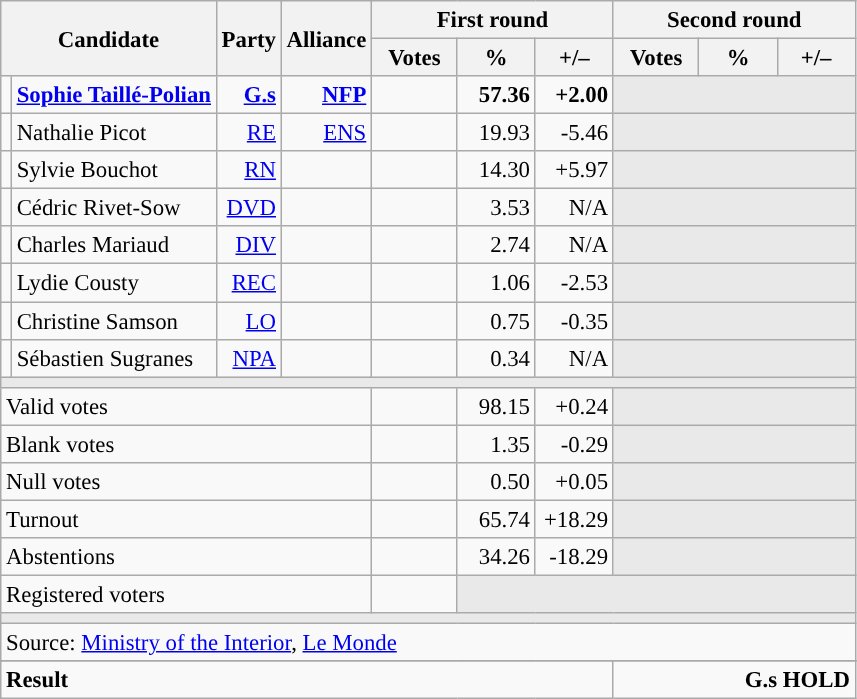<table class="wikitable" style="text-align:right;font-size:95%;">
<tr>
<th rowspan="2" colspan="2">Candidate</th>
<th rowspan="2">Party</th>
<th rowspan="2">Alliance</th>
<th colspan="3">First round</th>
<th colspan="3">Second round</th>
</tr>
<tr>
<th style="width:50px;">Votes</th>
<th style="width:45px;">%</th>
<th style="width:45px;">+/–</th>
<th style="width:50px;">Votes</th>
<th style="width:45px;">%</th>
<th style="width:45px;">+/–</th>
</tr>
<tr>
<td style="color:inherit;background:"></td>
<td style="text-align:left;"><strong><a href='#'>Sophie Taillé-Polian</a></strong></td>
<td><a href='#'><strong>G.s</strong></a></td>
<td><a href='#'><strong>NFP</strong></a></td>
<td><strong></strong></td>
<td><strong>57.36</strong></td>
<td><strong>+2.00</strong></td>
<td colspan="3" style="background:#E9E9E9;"></td>
</tr>
<tr>
<td style="color:inherit;background:"></td>
<td style="text-align:left;">Nathalie Picot</td>
<td><a href='#'>RE</a></td>
<td><a href='#'>ENS</a></td>
<td></td>
<td>19.93</td>
<td>-5.46</td>
<td colspan="3" style="background:#E9E9E9;"></td>
</tr>
<tr>
<td style="color:inherit;background:"></td>
<td style="text-align:left;">Sylvie Bouchot</td>
<td><a href='#'>RN</a></td>
<td></td>
<td></td>
<td>14.30</td>
<td>+5.97</td>
<td colspan="3" style="background:#E9E9E9;"></td>
</tr>
<tr>
<td style="color:inherit;background:"></td>
<td style="text-align:left;">Cédric Rivet-Sow</td>
<td><a href='#'>DVD</a></td>
<td></td>
<td></td>
<td>3.53</td>
<td>N/A</td>
<td colspan="3" style="background:#E9E9E9;"></td>
</tr>
<tr>
<td style="color:inherit;background:"></td>
<td style="text-align:left;">Charles Mariaud</td>
<td><a href='#'>DIV</a></td>
<td></td>
<td></td>
<td>2.74</td>
<td>N/A</td>
<td colspan="3" style="background:#E9E9E9;"></td>
</tr>
<tr>
<td style="color:inherit;background:"></td>
<td style="text-align:left;">Lydie Cousty</td>
<td><a href='#'>REC</a></td>
<td></td>
<td></td>
<td>1.06</td>
<td>-2.53</td>
<td colspan="3" style="background:#E9E9E9;"></td>
</tr>
<tr>
<td style="color:inherit;background:"></td>
<td style="text-align:left;">Christine Samson</td>
<td><a href='#'>LO</a></td>
<td></td>
<td></td>
<td>0.75</td>
<td>-0.35</td>
<td colspan="3" style="background:#E9E9E9;"></td>
</tr>
<tr>
<td style="color:inherit;background:"></td>
<td style="text-align:left;">Sébastien Sugranes</td>
<td><a href='#'>NPA</a></td>
<td></td>
<td></td>
<td>0.34</td>
<td>N/A</td>
<td colspan="3" style="background:#E9E9E9;"></td>
</tr>
<tr>
<td colspan="10" style="background:#E9E9E9;"></td>
</tr>
<tr>
<td colspan="4" style="text-align:left;">Valid votes</td>
<td></td>
<td>98.15</td>
<td>+0.24</td>
<td colspan="3" style="background:#E9E9E9;"></td>
</tr>
<tr>
<td colspan="4" style="text-align:left;">Blank votes</td>
<td></td>
<td>1.35</td>
<td>-0.29</td>
<td colspan="3" style="background:#E9E9E9;"></td>
</tr>
<tr>
<td colspan="4" style="text-align:left;">Null votes</td>
<td></td>
<td>0.50</td>
<td>+0.05</td>
<td colspan="3" style="background:#E9E9E9;"></td>
</tr>
<tr>
<td colspan="4" style="text-align:left;">Turnout</td>
<td></td>
<td>65.74</td>
<td>+18.29</td>
<td colspan="3" style="background:#E9E9E9;"></td>
</tr>
<tr>
<td colspan="4" style="text-align:left;">Abstentions</td>
<td></td>
<td>34.26</td>
<td>-18.29</td>
<td colspan="3" style="background:#E9E9E9;"></td>
</tr>
<tr>
<td colspan="4" style="text-align:left;">Registered voters</td>
<td></td>
<td colspan="5" style="background:#E9E9E9;"></td>
</tr>
<tr>
<td colspan="10" style="background:#E9E9E9;"></td>
</tr>
<tr>
<td colspan="10" style="text-align:left;">Source: <a href='#'>Ministry of the Interior</a>, <a href='#'>Le Monde</a></td>
</tr>
<tr>
</tr>
<tr style="font-weight:bold">
<td colspan="7" style="text-align:left;">Result</td>
<td colspan="7" style="background-color:">G.s HOLD</td>
</tr>
</table>
